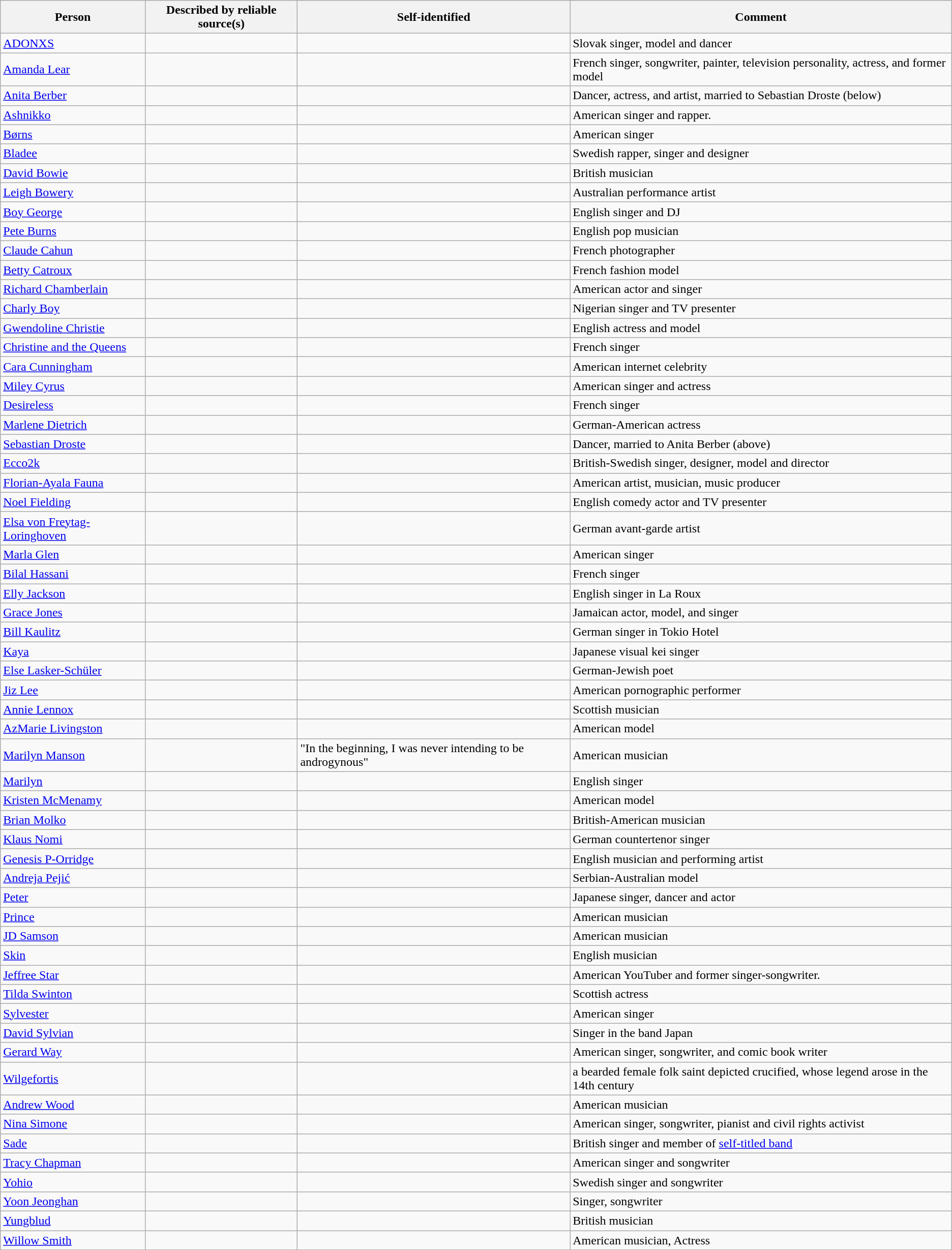<table class="wikitable sortable">
<tr>
<th>Person</th>
<th>Described by reliable source(s)</th>
<th>Self-identified</th>
<th>Comment</th>
</tr>
<tr>
<td><a href='#'>ADONXS</a></td>
<td></td>
<td></td>
<td>Slovak singer, model and dancer</td>
</tr>
<tr>
<td><a href='#'>Amanda Lear</a></td>
<td></td>
<td></td>
<td>French singer, songwriter, painter, television personality, actress, and former model</td>
</tr>
<tr>
<td><a href='#'>Anita Berber</a></td>
<td></td>
<td></td>
<td>Dancer, actress, and artist, married to Sebastian Droste (below)</td>
</tr>
<tr>
<td><a href='#'>Ashnikko</a></td>
<td></td>
<td></td>
<td>American singer and rapper.</td>
</tr>
<tr>
<td><a href='#'>Børns</a></td>
<td></td>
<td></td>
<td>American singer</td>
</tr>
<tr>
<td><a href='#'>Bladee</a></td>
<td></td>
<td></td>
<td>Swedish rapper, singer and designer</td>
</tr>
<tr>
<td><a href='#'>David Bowie</a></td>
<td> </td>
<td></td>
<td>British musician</td>
</tr>
<tr>
<td><a href='#'>Leigh Bowery</a></td>
<td></td>
<td></td>
<td>Australian performance artist</td>
</tr>
<tr>
<td><a href='#'>Boy George</a></td>
<td></td>
<td></td>
<td>English singer and DJ</td>
</tr>
<tr>
<td><a href='#'>Pete Burns</a></td>
<td></td>
<td></td>
<td>English pop musician</td>
</tr>
<tr>
<td><a href='#'>Claude Cahun</a></td>
<td></td>
<td></td>
<td>French photographer</td>
</tr>
<tr>
<td><a href='#'>Betty Catroux</a></td>
<td></td>
<td></td>
<td>French fashion model</td>
</tr>
<tr>
<td><a href='#'>Richard Chamberlain</a></td>
<td></td>
<td> </td>
<td>American actor and singer</td>
</tr>
<tr>
<td><a href='#'>Charly Boy</a></td>
<td></td>
<td></td>
<td>Nigerian singer and TV presenter</td>
</tr>
<tr>
<td><a href='#'>Gwendoline Christie</a></td>
<td></td>
<td></td>
<td>English actress and model</td>
</tr>
<tr>
<td><a href='#'>Christine and the Queens</a></td>
<td></td>
<td></td>
<td>French singer</td>
</tr>
<tr>
<td><a href='#'>Cara Cunningham</a></td>
<td></td>
<td></td>
<td>American internet celebrity</td>
</tr>
<tr>
<td><a href='#'>Miley Cyrus</a></td>
<td></td>
<td></td>
<td>American singer and actress</td>
</tr>
<tr>
<td><a href='#'>Desireless</a></td>
<td></td>
<td></td>
<td>French singer</td>
</tr>
<tr>
<td><a href='#'>Marlene Dietrich</a></td>
<td></td>
<td></td>
<td>German-American actress</td>
</tr>
<tr>
<td><a href='#'>Sebastian Droste</a></td>
<td></td>
<td></td>
<td>Dancer, married to Anita Berber (above)</td>
</tr>
<tr>
<td><a href='#'>Ecco2k</a></td>
<td></td>
<td></td>
<td>British-Swedish singer, designer, model and director</td>
</tr>
<tr>
<td><a href='#'>Florian-Ayala Fauna</a></td>
<td></td>
<td></td>
<td>American artist, musician, music producer</td>
</tr>
<tr>
<td><a href='#'>Noel Fielding</a></td>
<td></td>
<td></td>
<td>English comedy actor and TV presenter</td>
</tr>
<tr>
<td><a href='#'>Elsa von Freytag-Loringhoven</a></td>
<td></td>
<td></td>
<td>German avant-garde artist</td>
</tr>
<tr>
<td><a href='#'>Marla Glen</a></td>
<td></td>
<td></td>
<td>American singer</td>
</tr>
<tr>
<td><a href='#'>Bilal Hassani</a></td>
<td></td>
<td></td>
<td>French singer</td>
</tr>
<tr>
<td><a href='#'>Elly Jackson</a></td>
<td></td>
<td></td>
<td>English singer in La Roux</td>
</tr>
<tr>
<td><a href='#'>Grace Jones</a></td>
<td></td>
<td></td>
<td>Jamaican actor, model, and singer</td>
</tr>
<tr>
<td><a href='#'>Bill Kaulitz</a></td>
<td></td>
<td></td>
<td>German singer in Tokio Hotel</td>
</tr>
<tr>
<td><a href='#'>Kaya</a></td>
<td></td>
<td></td>
<td>Japanese visual kei singer</td>
</tr>
<tr>
<td><a href='#'>Else Lasker-Schüler</a></td>
<td></td>
<td></td>
<td>German-Jewish poet</td>
</tr>
<tr>
<td><a href='#'>Jiz Lee</a></td>
<td></td>
<td></td>
<td>American pornographic performer</td>
</tr>
<tr>
<td><a href='#'>Annie Lennox</a></td>
<td></td>
<td></td>
<td>Scottish musician</td>
</tr>
<tr>
<td><a href='#'>AzMarie Livingston</a></td>
<td></td>
<td></td>
<td>American model</td>
</tr>
<tr>
<td><a href='#'>Marilyn Manson</a></td>
<td></td>
<td>"In the beginning, I was never intending to be androgynous"</td>
<td>American musician</td>
</tr>
<tr>
<td><a href='#'>Marilyn</a></td>
<td></td>
<td></td>
<td>English singer</td>
</tr>
<tr>
<td><a href='#'>Kristen McMenamy</a></td>
<td></td>
<td></td>
<td>American model</td>
</tr>
<tr>
<td><a href='#'>Brian Molko</a></td>
<td></td>
<td></td>
<td>British-American musician</td>
</tr>
<tr>
<td><a href='#'>Klaus Nomi</a></td>
<td></td>
<td></td>
<td>German countertenor singer</td>
</tr>
<tr>
<td><a href='#'>Genesis P-Orridge</a></td>
<td></td>
<td></td>
<td>English musician and performing artist</td>
</tr>
<tr>
<td><a href='#'>Andreja Pejić</a></td>
<td></td>
<td></td>
<td>Serbian-Australian model</td>
</tr>
<tr>
<td><a href='#'>Peter</a></td>
<td></td>
<td></td>
<td>Japanese singer, dancer and actor</td>
</tr>
<tr>
<td><a href='#'>Prince</a></td>
<td></td>
<td></td>
<td>American musician</td>
</tr>
<tr>
<td><a href='#'>JD Samson</a></td>
<td></td>
<td></td>
<td>American musician</td>
</tr>
<tr>
<td><a href='#'>Skin</a></td>
<td></td>
<td></td>
<td>English musician</td>
</tr>
<tr>
<td><a href='#'>Jeffree Star</a></td>
<td></td>
<td></td>
<td>American YouTuber and former singer-songwriter.</td>
</tr>
<tr>
<td><a href='#'>Tilda Swinton</a></td>
<td></td>
<td></td>
<td>Scottish actress</td>
</tr>
<tr>
<td><a href='#'>Sylvester</a></td>
<td></td>
<td></td>
<td>American singer</td>
</tr>
<tr>
<td><a href='#'>David Sylvian</a></td>
<td></td>
<td></td>
<td>Singer in the band Japan</td>
</tr>
<tr>
<td><a href='#'>Gerard Way</a></td>
<td></td>
<td></td>
<td>American singer, songwriter, and comic book writer</td>
</tr>
<tr>
<td><a href='#'>Wilgefortis</a></td>
<td></td>
<td></td>
<td>a bearded female folk saint depicted crucified, whose legend arose in the 14th century</td>
</tr>
<tr>
<td><a href='#'>Andrew Wood</a></td>
<td></td>
<td></td>
<td>American musician</td>
</tr>
<tr>
<td><a href='#'>Nina Simone</a></td>
<td></td>
<td></td>
<td>American singer, songwriter, pianist and civil rights activist</td>
</tr>
<tr>
<td><a href='#'>Sade</a></td>
<td></td>
<td></td>
<td>British singer and member of <a href='#'>self-titled band</a></td>
</tr>
<tr>
<td><a href='#'>Tracy Chapman</a></td>
<td></td>
<td></td>
<td>American singer and songwriter</td>
</tr>
<tr>
<td><a href='#'>Yohio</a></td>
<td></td>
<td></td>
<td>Swedish singer and songwriter</td>
</tr>
<tr>
<td><a href='#'>Yoon Jeonghan</a></td>
<td></td>
<td></td>
<td>Singer, songwriter</td>
</tr>
<tr>
<td><a href='#'>Yungblud</a></td>
<td></td>
<td></td>
<td>British musician</td>
</tr>
<tr>
<td><a href='#'>Willow Smith</a></td>
<td></td>
<td></td>
<td>American musician, Actress</td>
</tr>
</table>
